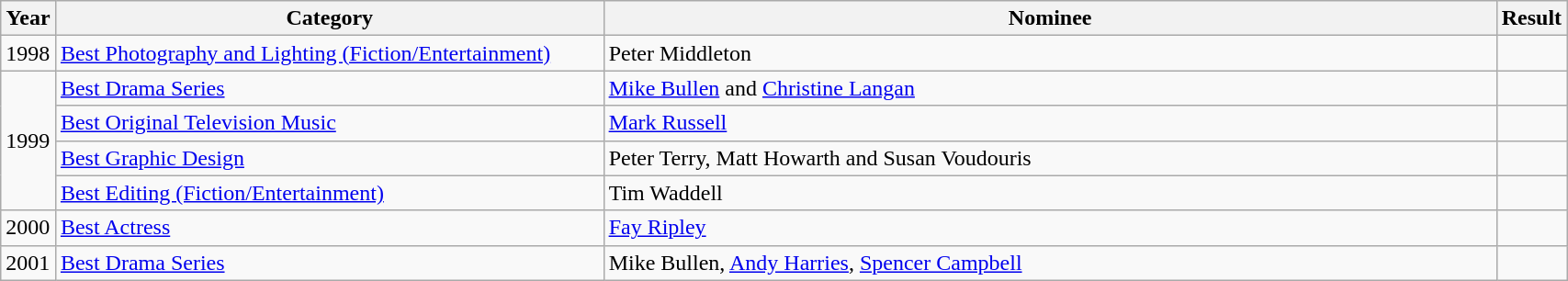<table class="wikitable" width="90%">
<tr>
<th width="3.5%">Year</th>
<th width="35%">Category</th>
<th>Nominee</th>
<th width="3.5%">Result</th>
</tr>
<tr>
<td>1998</td>
<td><a href='#'>Best Photography and Lighting (Fiction/Entertainment)</a></td>
<td>Peter Middleton</td>
<td></td>
</tr>
<tr>
<td rowspan="4">1999</td>
<td><a href='#'>Best Drama Series</a></td>
<td><a href='#'>Mike Bullen</a> and <a href='#'>Christine Langan</a></td>
<td></td>
</tr>
<tr>
<td><a href='#'>Best Original Television Music</a></td>
<td><a href='#'>Mark Russell</a></td>
<td></td>
</tr>
<tr>
<td><a href='#'>Best Graphic Design</a></td>
<td>Peter Terry, Matt Howarth and Susan Voudouris</td>
<td></td>
</tr>
<tr>
<td><a href='#'>Best Editing (Fiction/Entertainment)</a></td>
<td>Tim Waddell</td>
<td></td>
</tr>
<tr>
<td>2000</td>
<td><a href='#'>Best Actress</a></td>
<td><a href='#'>Fay Ripley</a></td>
<td></td>
</tr>
<tr>
<td>2001</td>
<td><a href='#'>Best Drama Series</a></td>
<td>Mike Bullen, <a href='#'>Andy Harries</a>, <a href='#'>Spencer Campbell</a></td>
<td></td>
</tr>
</table>
